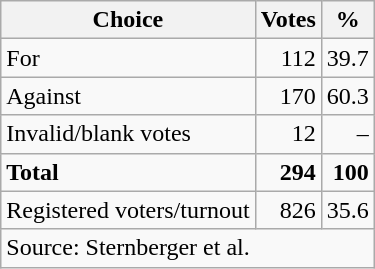<table class=wikitable style=text-align:right>
<tr>
<th>Choice</th>
<th>Votes</th>
<th>%</th>
</tr>
<tr>
<td align=left>For</td>
<td>112</td>
<td>39.7</td>
</tr>
<tr>
<td align=left>Against</td>
<td>170</td>
<td>60.3</td>
</tr>
<tr>
<td align=left>Invalid/blank votes</td>
<td>12</td>
<td>–</td>
</tr>
<tr>
<td align=left><strong>Total</strong></td>
<td><strong>294</strong></td>
<td><strong>100</strong></td>
</tr>
<tr>
<td align=left>Registered voters/turnout</td>
<td>826</td>
<td>35.6</td>
</tr>
<tr>
<td align=left colspan=3>Source: Sternberger et al.</td>
</tr>
</table>
